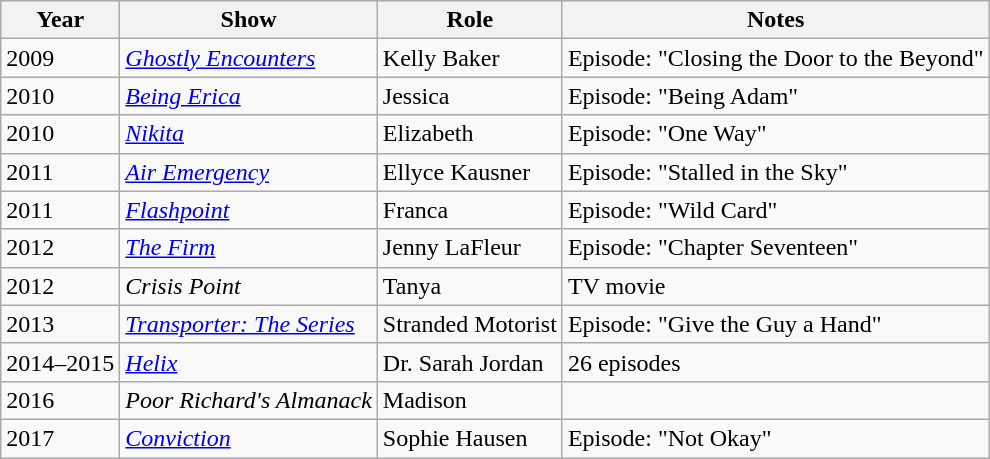<table class="wikitable sortable">
<tr>
<th>Year</th>
<th>Show</th>
<th>Role</th>
<th class = "unsortable">Notes</th>
</tr>
<tr>
<td>2009</td>
<td><em><a href='#'>Ghostly Encounters</a></em></td>
<td>Kelly Baker</td>
<td>Episode: "Closing the Door to the Beyond"</td>
</tr>
<tr>
<td>2010</td>
<td><em><a href='#'>Being Erica</a></em></td>
<td>Jessica</td>
<td>Episode: "Being Adam"</td>
</tr>
<tr>
<td>2010</td>
<td><em><a href='#'>Nikita</a></em></td>
<td>Elizabeth</td>
<td>Episode: "One Way"</td>
</tr>
<tr>
<td>2011</td>
<td><em><a href='#'>Air Emergency</a></em></td>
<td>Ellyce Kausner</td>
<td>Episode: "Stalled in the Sky"</td>
</tr>
<tr>
<td>2011</td>
<td><em><a href='#'>Flashpoint</a></em></td>
<td>Franca</td>
<td>Episode: "Wild Card"</td>
</tr>
<tr>
<td>2012</td>
<td data-sort-value="Firm, The"><em><a href='#'>The Firm</a></em></td>
<td>Jenny LaFleur</td>
<td>Episode: "Chapter Seventeen"</td>
</tr>
<tr>
<td>2012</td>
<td><em>Crisis Point</em></td>
<td>Tanya</td>
<td>TV movie</td>
</tr>
<tr>
<td>2013</td>
<td><em><a href='#'>Transporter: The Series</a></em></td>
<td>Stranded Motorist</td>
<td>Episode: "Give the Guy a Hand"</td>
</tr>
<tr>
<td>2014–2015</td>
<td><em><a href='#'>Helix</a></em></td>
<td>Dr. Sarah Jordan</td>
<td>26 episodes</td>
</tr>
<tr>
<td>2016</td>
<td><em>Poor Richard's Almanack</em></td>
<td>Madison</td>
<td></td>
</tr>
<tr>
<td>2017</td>
<td><em><a href='#'>Conviction</a></em></td>
<td>Sophie Hausen</td>
<td>Episode: "Not Okay"</td>
</tr>
</table>
